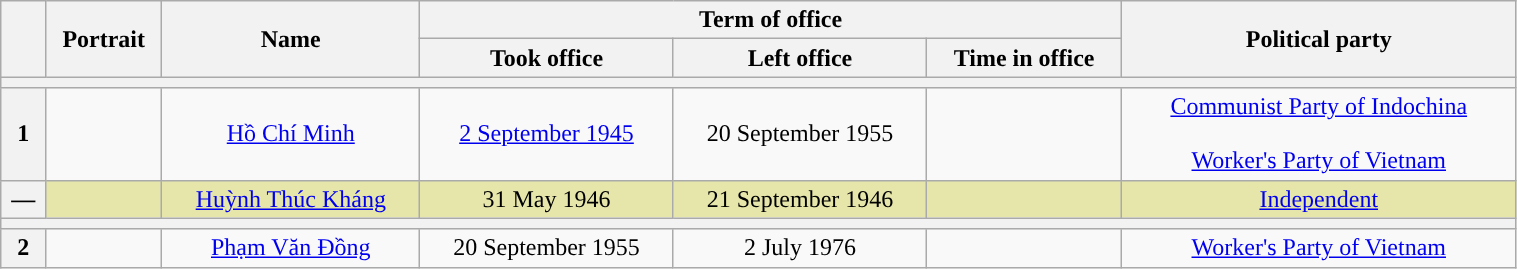<table class="wikitable" style="text-align:center; border:1px #aaf solid; width:80%;">
<tr>
<th rowspan="2"></th>
<th rowspan="2" style="width:70px;">Portrait</th>
<th rowspan="2">Name<br></th>
<th colspan="3">Term of office</th>
<th rowspan="2">Political party</th>
</tr>
<tr>
<th>Took office</th>
<th>Left office</th>
<th>Time in office</th>
</tr>
<tr>
<th colspan=7></th>
</tr>
<tr>
<th style="background:">1</th>
<td></td>
<td><a href='#'>Hồ Chí Minh</a><br></td>
<td><a href='#'>2 September 1945</a></td>
<td>20 September 1955</td>
<td></td>
<td><a href='#'>Communist Party of Indochina</a><br> <br> <a href='#'>Worker's Party of Vietnam</a><br></td>
</tr>
<tr>
<th style="background:">—</th>
<td style="background:#e6e6aa;"></td>
<td style="background:#e6e6aa;"><a href='#'>Huỳnh Thúc Kháng</a><br></td>
<td style="background:#e6e6aa;">31 May 1946</td>
<td style="background:#e6e6aa;">21 September 1946</td>
<td style="background:#e6e6aa;"></td>
<td style="background:#e6e6aa;"><a href='#'>Independent</a></td>
</tr>
<tr>
<th colspan=7></th>
</tr>
<tr>
<th style="background:">2</th>
<td></td>
<td><a href='#'>Phạm Văn Đồng</a><br></td>
<td>20 September 1955</td>
<td>2 July 1976</td>
<td></td>
<td><a href='#'>Worker's Party of Vietnam</a></td>
</tr>
</table>
